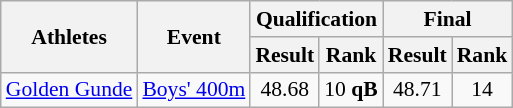<table class="wikitable" border="1" style="font-size:90%">
<tr>
<th rowspan=2>Athletes</th>
<th rowspan=2>Event</th>
<th colspan=2>Qualification</th>
<th colspan=2>Final</th>
</tr>
<tr>
<th>Result</th>
<th>Rank</th>
<th>Result</th>
<th>Rank</th>
</tr>
<tr>
<td><a href='#'>Golden Gunde</a></td>
<td><a href='#'>Boys' 400m</a></td>
<td align=center>48.68</td>
<td align=center>10 <strong>qB</strong></td>
<td align=center>48.71</td>
<td align=center>14</td>
</tr>
</table>
